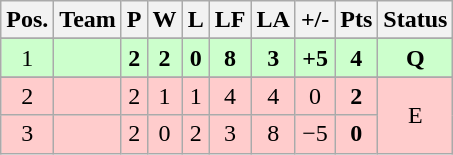<table class="wikitable" style="text-align:center; margin: 1em auto 1em auto, align:left">
<tr>
<th>Pos.</th>
<th>Team</th>
<th>P</th>
<th>W</th>
<th>L</th>
<th>LF</th>
<th>LA</th>
<th>+/-</th>
<th>Pts</th>
<th>Status</th>
</tr>
<tr>
</tr>
<tr style="background-color:#ccffcc">
<td>1</td>
<td style="text-align:left;"></td>
<td><strong>2</strong></td>
<td><strong>2</strong></td>
<td><strong>0</strong></td>
<td><strong>8</strong></td>
<td><strong>3</strong></td>
<td><strong>+5</strong></td>
<td><strong>4</strong></td>
<td><strong>Q</strong></td>
</tr>
<tr>
</tr>
<tr style="background-color:#FFCCCC">
<td>2</td>
<td style="text-align:left;"></td>
<td>2</td>
<td>1</td>
<td>1</td>
<td>4</td>
<td>4</td>
<td>0</td>
<td><strong>2</strong></td>
<td rowspan=2>E</td>
</tr>
<tr style="background-color:#FFCCCC">
<td>3</td>
<td style="text-align:left;"></td>
<td>2</td>
<td>0</td>
<td>2</td>
<td>3</td>
<td>8</td>
<td>−5</td>
<td><strong>0</strong></td>
</tr>
</table>
